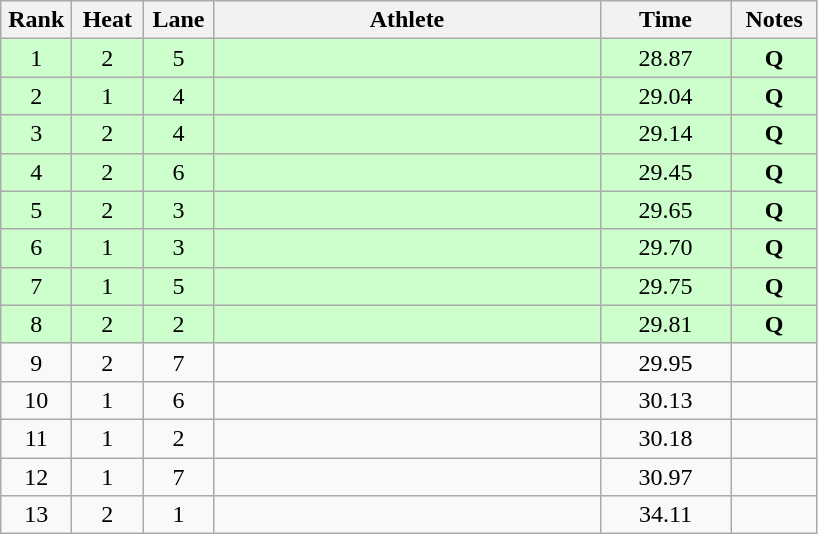<table class="wikitable sortable" style="text-align:center">
<tr>
<th width=40>Rank</th>
<th width=40>Heat</th>
<th width=40>Lane</th>
<th width=250>Athlete</th>
<th width=80>Time</th>
<th width=50>Notes</th>
</tr>
<tr bgcolor=ccffcc>
<td>1</td>
<td>2</td>
<td>5</td>
<td align=left></td>
<td>28.87</td>
<td><strong>Q</strong></td>
</tr>
<tr bgcolor=ccffcc>
<td>2</td>
<td>1</td>
<td>4</td>
<td align=left></td>
<td>29.04</td>
<td><strong>Q</strong></td>
</tr>
<tr bgcolor=ccffcc>
<td>3</td>
<td>2</td>
<td>4</td>
<td align=left></td>
<td>29.14</td>
<td><strong>Q</strong></td>
</tr>
<tr bgcolor=ccffcc>
<td>4</td>
<td>2</td>
<td>6</td>
<td align=left></td>
<td>29.45</td>
<td><strong>Q</strong></td>
</tr>
<tr bgcolor=ccffcc>
<td>5</td>
<td>2</td>
<td>3</td>
<td align=left></td>
<td>29.65</td>
<td><strong>Q</strong></td>
</tr>
<tr bgcolor=ccffcc>
<td>6</td>
<td>1</td>
<td>3</td>
<td align=left></td>
<td>29.70</td>
<td><strong>Q</strong></td>
</tr>
<tr bgcolor=ccffcc>
<td>7</td>
<td>1</td>
<td>5</td>
<td align=left></td>
<td>29.75</td>
<td><strong>Q</strong></td>
</tr>
<tr bgcolor=ccffcc>
<td>8</td>
<td>2</td>
<td>2</td>
<td align=left></td>
<td>29.81</td>
<td><strong>Q</strong></td>
</tr>
<tr>
<td>9</td>
<td>2</td>
<td>7</td>
<td align=left></td>
<td>29.95</td>
<td></td>
</tr>
<tr>
<td>10</td>
<td>1</td>
<td>6</td>
<td align=left></td>
<td>30.13</td>
<td></td>
</tr>
<tr>
<td>11</td>
<td>1</td>
<td>2</td>
<td align=left></td>
<td>30.18</td>
<td></td>
</tr>
<tr>
<td>12</td>
<td>1</td>
<td>7</td>
<td align=left></td>
<td>30.97</td>
<td></td>
</tr>
<tr>
<td>13</td>
<td>2</td>
<td>1</td>
<td align=left></td>
<td>34.11</td>
<td></td>
</tr>
</table>
